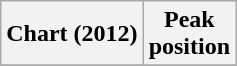<table class="wikitable sortable plainrowheaders" style="text-align:center">
<tr>
<th scope="col">Chart (2012)</th>
<th scope="col">Peak<br>position</th>
</tr>
<tr>
</tr>
</table>
